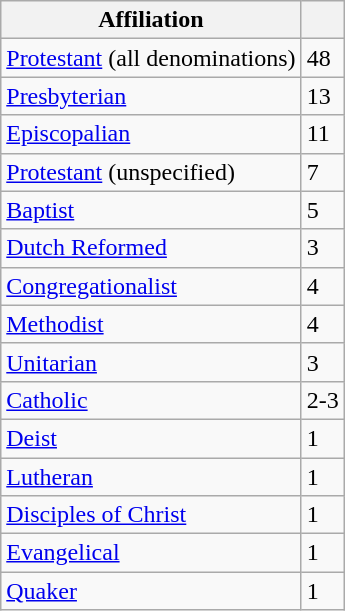<table class="wikitable sortable">
<tr>
<th>Affiliation</th>
<th></th>
</tr>
<tr>
<td><a href='#'>Protestant</a> (all denominations)</td>
<td>48</td>
</tr>
<tr>
<td><a href='#'>Presbyterian</a></td>
<td>13</td>
</tr>
<tr>
<td><a href='#'>Episcopalian</a></td>
<td>11</td>
</tr>
<tr>
<td><a href='#'>Protestant</a> (unspecified)</td>
<td>7</td>
</tr>
<tr>
<td><a href='#'>Baptist</a></td>
<td>5</td>
</tr>
<tr>
<td><a href='#'>Dutch Reformed</a></td>
<td>3</td>
</tr>
<tr>
<td><a href='#'>Congregationalist</a></td>
<td>4</td>
</tr>
<tr>
<td><a href='#'>Methodist</a></td>
<td>4</td>
</tr>
<tr>
<td><a href='#'>Unitarian</a></td>
<td>3</td>
</tr>
<tr>
<td><a href='#'>Catholic</a></td>
<td>2-3</td>
</tr>
<tr>
<td><a href='#'>Deist</a></td>
<td>1</td>
</tr>
<tr>
<td><a href='#'>Lutheran</a></td>
<td>1</td>
</tr>
<tr>
<td><a href='#'>Disciples of Christ</a></td>
<td>1</td>
</tr>
<tr>
<td><a href='#'>Evangelical</a></td>
<td>1</td>
</tr>
<tr>
<td><a href='#'>Quaker</a></td>
<td>1</td>
</tr>
</table>
